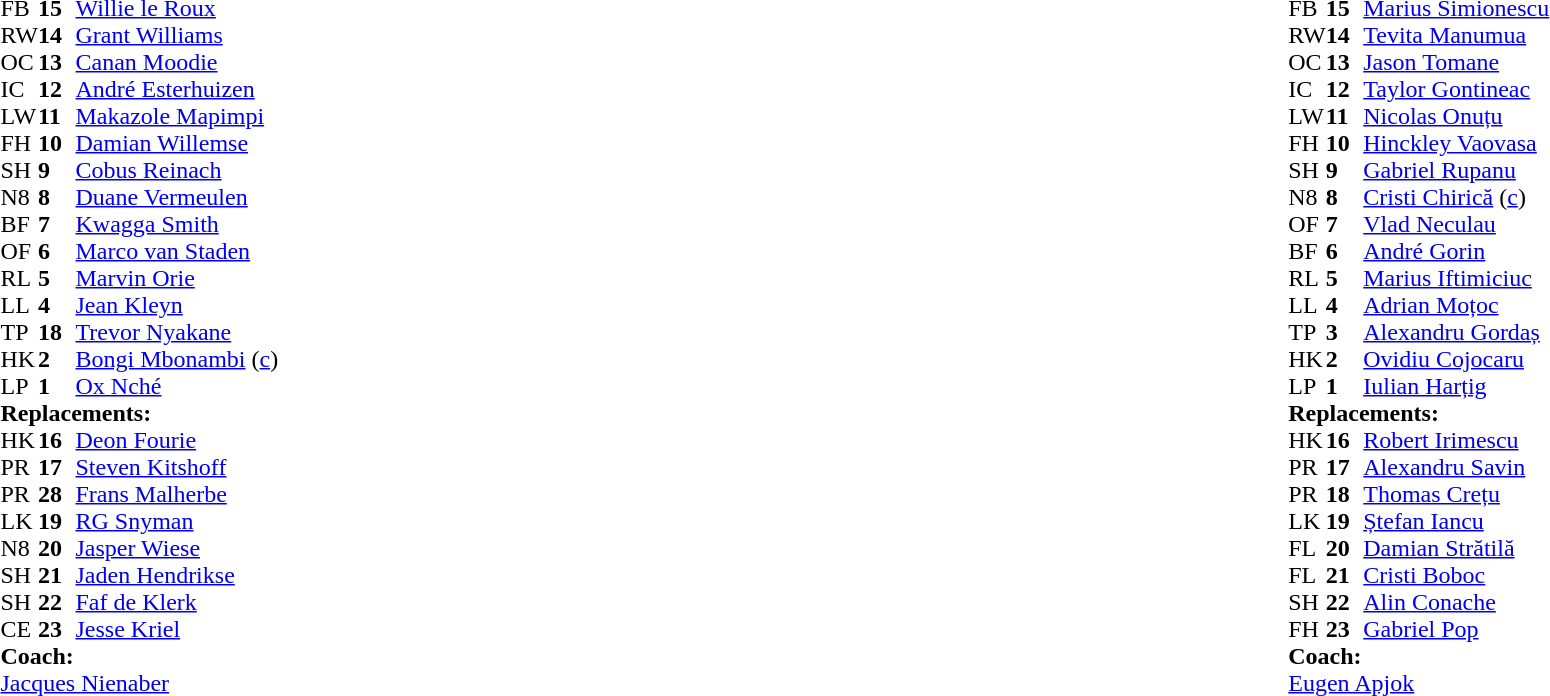<table style="width:100%;">
<tr>
<td style="vertical-align:top; width:50%;"><br><table style="font-size: 100%" cellspacing="0" cellpadding="0">
<tr>
<th width="25"></th>
<th width="25"></th>
</tr>
<tr>
<td>FB</td>
<td><strong>15</strong></td>
<td><a href='#'>Willie le Roux</a></td>
</tr>
<tr>
<td>RW</td>
<td><strong>14</strong></td>
<td><a href='#'>Grant Williams</a></td>
</tr>
<tr>
<td>OC</td>
<td><strong>13</strong></td>
<td><a href='#'>Canan Moodie</a></td>
</tr>
<tr>
<td>IC</td>
<td><strong>12</strong></td>
<td><a href='#'>André Esterhuizen</a></td>
</tr>
<tr>
<td>LW</td>
<td><strong>11</strong></td>
<td><a href='#'>Makazole Mapimpi</a></td>
</tr>
<tr>
<td>FH</td>
<td><strong>10</strong></td>
<td><a href='#'>Damian Willemse</a></td>
<td></td>
<td></td>
</tr>
<tr>
<td>SH</td>
<td><strong>9</strong></td>
<td><a href='#'>Cobus Reinach</a></td>
<td></td>
<td></td>
</tr>
<tr>
<td>N8</td>
<td><strong>8</strong></td>
<td><a href='#'>Duane Vermeulen</a></td>
</tr>
<tr>
<td>BF</td>
<td><strong>7</strong></td>
<td><a href='#'>Kwagga Smith</a></td>
</tr>
<tr>
<td>OF</td>
<td><strong>6</strong></td>
<td><a href='#'>Marco van Staden</a></td>
</tr>
<tr>
<td>RL</td>
<td><strong>5</strong></td>
<td><a href='#'>Marvin Orie</a></td>
<td></td>
<td></td>
</tr>
<tr>
<td>LL</td>
<td><strong>4</strong></td>
<td><a href='#'>Jean Kleyn</a></td>
</tr>
<tr>
<td>TP</td>
<td><strong>18</strong></td>
<td><a href='#'>Trevor Nyakane</a></td>
<td></td>
<td></td>
</tr>
<tr>
<td>HK</td>
<td><strong>2</strong></td>
<td><a href='#'>Bongi Mbonambi</a> (<a href='#'>c</a>)</td>
<td></td>
<td></td>
</tr>
<tr>
<td>LP</td>
<td><strong>1</strong></td>
<td><a href='#'>Ox Nché</a></td>
<td></td>
<td></td>
</tr>
<tr>
<td colspan="3"><strong>Replacements:</strong></td>
</tr>
<tr>
<td>HK</td>
<td><strong>16</strong></td>
<td><a href='#'>Deon Fourie</a></td>
<td></td>
<td></td>
</tr>
<tr>
<td>PR</td>
<td><strong>17</strong></td>
<td><a href='#'>Steven Kitshoff</a></td>
<td></td>
<td></td>
</tr>
<tr>
<td>PR</td>
<td><strong>28</strong></td>
<td><a href='#'>Frans Malherbe</a></td>
<td></td>
<td></td>
</tr>
<tr>
<td>LK</td>
<td><strong>19</strong></td>
<td><a href='#'>RG Snyman</a></td>
<td></td>
<td></td>
</tr>
<tr>
<td>N8</td>
<td><strong>20</strong></td>
<td><a href='#'>Jasper Wiese</a></td>
</tr>
<tr>
<td>SH</td>
<td><strong>21</strong></td>
<td><a href='#'>Jaden Hendrikse</a></td>
<td></td>
<td></td>
</tr>
<tr>
<td>SH</td>
<td><strong>22</strong></td>
<td><a href='#'>Faf de Klerk</a></td>
<td></td>
<td></td>
</tr>
<tr>
<td>CE</td>
<td><strong>23</strong></td>
<td><a href='#'>Jesse Kriel</a></td>
</tr>
<tr>
<td colspan="3"><strong>Coach:</strong></td>
</tr>
<tr>
<td colspan="3"> <a href='#'>Jacques Nienaber</a></td>
</tr>
</table>
</td>
<td style="vertical-align:top"></td>
<td style="vertical-align:top;width:50%"><br><table cellspacing="0" cellpadding="0" style="font-size:100%; margin:auto;">
<tr>
<th width="25"></th>
<th width="25"></th>
</tr>
<tr>
<td>FB</td>
<td><strong>15</strong></td>
<td><a href='#'>Marius Simionescu</a></td>
</tr>
<tr>
<td>RW</td>
<td><strong>14</strong></td>
<td><a href='#'>Tevita Manumua</a></td>
</tr>
<tr>
<td>OC</td>
<td><strong>13</strong></td>
<td><a href='#'>Jason Tomane</a></td>
<td></td>
<td></td>
</tr>
<tr>
<td>IC</td>
<td><strong>12</strong></td>
<td><a href='#'>Taylor Gontineac</a></td>
<td></td>
<td></td>
</tr>
<tr>
<td>LW</td>
<td><strong>11</strong></td>
<td><a href='#'>Nicolas Onuțu</a></td>
</tr>
<tr>
<td>FH</td>
<td><strong>10</strong></td>
<td><a href='#'>Hinckley Vaovasa</a></td>
</tr>
<tr>
<td>SH</td>
<td><strong>9</strong></td>
<td><a href='#'>Gabriel Rupanu</a></td>
</tr>
<tr>
<td>N8</td>
<td><strong>8</strong></td>
<td><a href='#'>Cristi Chirică</a> (<a href='#'>c</a>)</td>
</tr>
<tr>
<td>OF</td>
<td><strong>7</strong></td>
<td><a href='#'>Vlad Neculau</a></td>
<td></td>
<td></td>
</tr>
<tr>
<td>BF</td>
<td><strong>6</strong></td>
<td><a href='#'>André Gorin</a></td>
<td></td>
<td></td>
</tr>
<tr>
<td>RL</td>
<td><strong>5</strong></td>
<td><a href='#'>Marius Iftimiciuc</a></td>
<td></td>
<td></td>
</tr>
<tr>
<td>LL</td>
<td><strong>4</strong></td>
<td><a href='#'>Adrian Moțoc</a></td>
</tr>
<tr>
<td>TP</td>
<td><strong>3</strong></td>
<td><a href='#'>Alexandru Gordaș</a></td>
<td></td>
<td></td>
</tr>
<tr>
<td>HK</td>
<td><strong>2</strong></td>
<td><a href='#'>Ovidiu Cojocaru</a></td>
<td></td>
<td></td>
</tr>
<tr>
<td>LP</td>
<td><strong>1</strong></td>
<td><a href='#'>Iulian Harțig</a></td>
<td></td>
<td></td>
</tr>
<tr>
<td colspan="3"><strong>Replacements:</strong></td>
</tr>
<tr>
<td>HK</td>
<td><strong>16</strong></td>
<td><a href='#'>Robert Irimescu</a></td>
<td></td>
<td></td>
</tr>
<tr>
<td>PR</td>
<td><strong>17</strong></td>
<td><a href='#'>Alexandru Savin</a></td>
<td></td>
<td></td>
</tr>
<tr>
<td>PR</td>
<td><strong>18</strong></td>
<td><a href='#'>Thomas Crețu</a></td>
<td></td>
<td></td>
</tr>
<tr>
<td>LK</td>
<td><strong>19</strong></td>
<td><a href='#'>Ștefan Iancu</a></td>
<td></td>
<td></td>
</tr>
<tr>
<td>FL</td>
<td><strong>20</strong></td>
<td><a href='#'>Damian Strătilă</a></td>
<td></td>
<td></td>
</tr>
<tr>
<td>FL</td>
<td><strong>21</strong></td>
<td><a href='#'>Cristi Boboc</a></td>
<td></td>
<td></td>
</tr>
<tr>
<td>SH</td>
<td><strong>22</strong></td>
<td><a href='#'>Alin Conache</a></td>
<td></td>
<td></td>
</tr>
<tr>
<td>FH</td>
<td><strong>23</strong></td>
<td><a href='#'>Gabriel Pop</a></td>
<td></td>
<td></td>
</tr>
<tr>
<td colspan="3"><strong>Coach:</strong></td>
</tr>
<tr>
<td colspan="3"> <a href='#'>Eugen Apjok</a></td>
</tr>
</table>
</td>
</tr>
</table>
